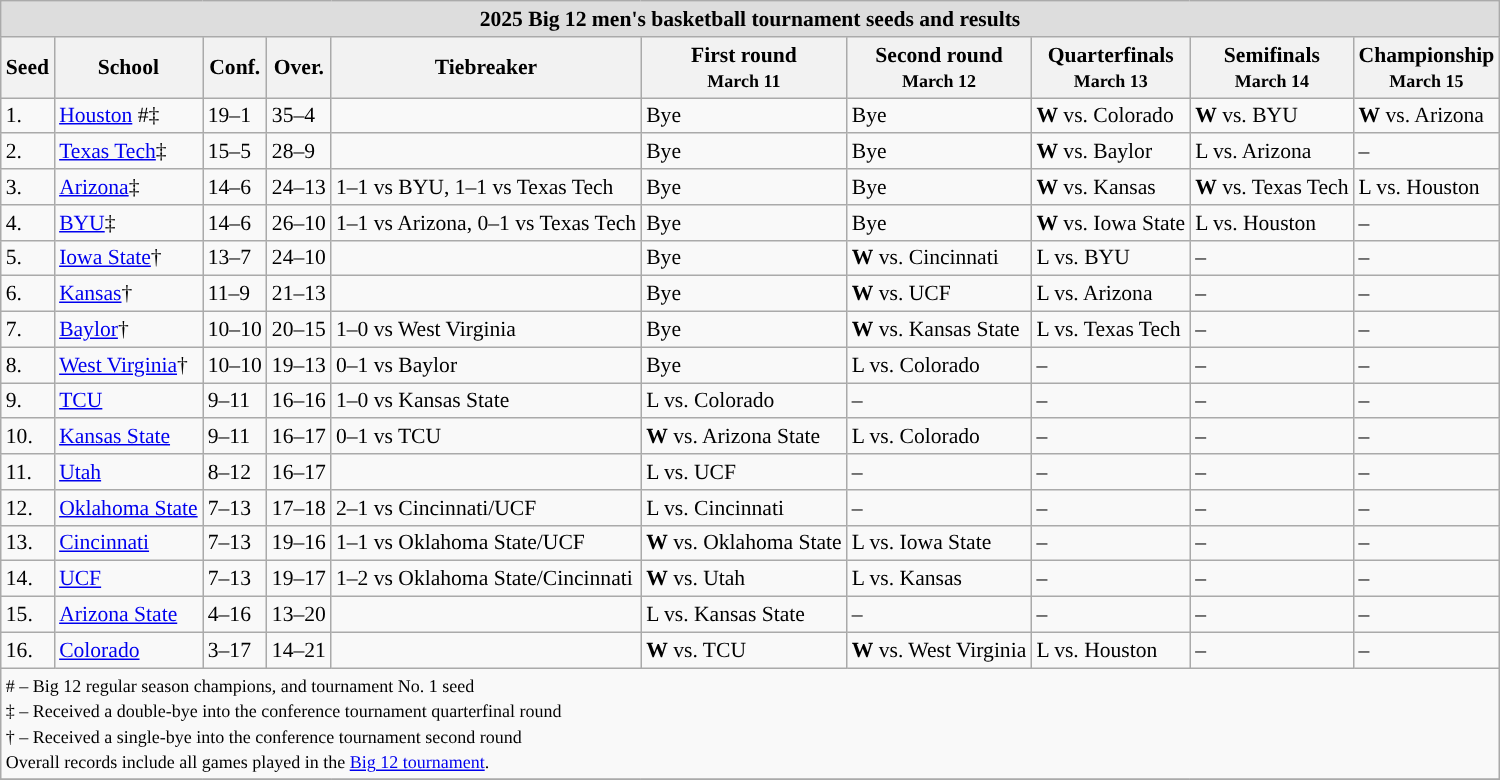<table class="wikitable" style="white-space:nowrap; font-size:90%;">
<tr>
<td colspan="10" style="text-align:center; background:#DDDDDD; font:#000000"><strong>2025 Big 12 men's basketball tournament seeds and results</strong></td>
</tr>
<tr bgcolor="#efefef">
<th>Seed</th>
<th>School</th>
<th>Conf.</th>
<th>Over.</th>
<th>Tiebreaker</th>
<th>First round<br><small>March 11 </small></th>
<th>Second round<br><small>March 12 </small></th>
<th>Quarterfinals<br><small>March 13</small></th>
<th>Semifinals<br><small>March 14</small></th>
<th>Championship<br><small>March 15</small></th>
</tr>
<tr>
<td>1.</td>
<td><a href='#'>Houston</a> #‡</td>
<td>19–1</td>
<td>35–4</td>
<td></td>
<td>Bye</td>
<td>Bye</td>
<td><strong>W</strong> vs. Colorado</td>
<td><strong>W</strong> vs. BYU</td>
<td><strong>W</strong> vs. Arizona</td>
</tr>
<tr>
<td>2.</td>
<td><a href='#'>Texas Tech</a>‡</td>
<td>15–5</td>
<td>28–9</td>
<td></td>
<td>Bye</td>
<td>Bye</td>
<td><strong>W</strong> vs. Baylor</td>
<td>L vs. Arizona</td>
<td>–</td>
</tr>
<tr>
<td>3.</td>
<td><a href='#'>Arizona</a>‡</td>
<td>14–6</td>
<td>24–13</td>
<td>1–1 vs BYU, 1–1 vs Texas Tech</td>
<td>Bye</td>
<td>Bye</td>
<td><strong>W</strong> vs. Kansas</td>
<td><strong>W</strong> vs. Texas Tech</td>
<td>L vs. Houston</td>
</tr>
<tr>
<td>4.</td>
<td><a href='#'>BYU</a>‡</td>
<td>14–6</td>
<td>26–10</td>
<td>1–1 vs Arizona, 0–1 vs Texas Tech</td>
<td>Bye</td>
<td>Bye</td>
<td><strong>W</strong> vs. Iowa State</td>
<td>L vs. Houston</td>
<td>–</td>
</tr>
<tr>
<td>5.</td>
<td><a href='#'>Iowa State</a>†</td>
<td>13–7</td>
<td>24–10</td>
<td></td>
<td>Bye</td>
<td><strong>W</strong> vs. Cincinnati</td>
<td>L vs. BYU</td>
<td>–</td>
<td>–</td>
</tr>
<tr>
<td>6.</td>
<td><a href='#'>Kansas</a>†</td>
<td>11–9</td>
<td>21–13</td>
<td></td>
<td>Bye</td>
<td><strong>W</strong> vs. UCF</td>
<td>L vs. Arizona</td>
<td>–</td>
<td>–</td>
</tr>
<tr>
<td>7.</td>
<td><a href='#'>Baylor</a>†</td>
<td>10–10</td>
<td>20–15</td>
<td>1–0 vs West Virginia</td>
<td>Bye</td>
<td><strong>W</strong> vs. Kansas State</td>
<td>L vs. Texas Tech</td>
<td>–</td>
<td>–</td>
</tr>
<tr>
<td>8.</td>
<td><a href='#'>West Virginia</a>†</td>
<td>10–10</td>
<td>19–13</td>
<td>0–1 vs Baylor</td>
<td>Bye</td>
<td>L vs. Colorado</td>
<td>–</td>
<td>–</td>
<td>–</td>
</tr>
<tr>
<td>9.</td>
<td><a href='#'>TCU</a></td>
<td>9–11</td>
<td>16–16</td>
<td>1–0 vs Kansas State</td>
<td>L vs. Colorado</td>
<td>–</td>
<td>–</td>
<td>–</td>
<td>–</td>
</tr>
<tr>
<td>10.</td>
<td><a href='#'>Kansas State</a></td>
<td>9–11</td>
<td>16–17</td>
<td>0–1 vs TCU</td>
<td><strong>W</strong> vs. Arizona State</td>
<td>L vs. Colorado</td>
<td>–</td>
<td>–</td>
<td>–</td>
</tr>
<tr>
<td>11.</td>
<td><a href='#'>Utah</a></td>
<td>8–12</td>
<td>16–17</td>
<td></td>
<td>L vs. UCF</td>
<td>–</td>
<td>–</td>
<td>–</td>
<td>–</td>
</tr>
<tr>
<td>12.</td>
<td><a href='#'>Oklahoma State</a></td>
<td>7–13</td>
<td>17–18</td>
<td>2–1 vs Cincinnati/UCF</td>
<td>L vs. Cincinnati</td>
<td>–</td>
<td>–</td>
<td>–</td>
<td>–</td>
</tr>
<tr>
<td>13.</td>
<td><a href='#'>Cincinnati</a></td>
<td>7–13</td>
<td>19–16</td>
<td>1–1 vs Oklahoma State/UCF</td>
<td><strong>W</strong> vs. Oklahoma State</td>
<td>L vs. Iowa State</td>
<td>–</td>
<td>–</td>
<td>–</td>
</tr>
<tr>
<td>14.</td>
<td><a href='#'>UCF</a></td>
<td>7–13</td>
<td>19–17</td>
<td>1–2 vs Oklahoma State/Cincinnati</td>
<td><strong>W</strong> vs. Utah</td>
<td>L vs. Kansas</td>
<td>–</td>
<td>–</td>
<td>–</td>
</tr>
<tr>
<td>15.</td>
<td><a href='#'>Arizona State</a></td>
<td>4–16</td>
<td>13–20</td>
<td></td>
<td>L vs. Kansas State</td>
<td>–</td>
<td>–</td>
<td>–</td>
<td>–</td>
</tr>
<tr>
<td>16.</td>
<td><a href='#'>Colorado</a></td>
<td>3–17</td>
<td>14–21</td>
<td></td>
<td><strong>W</strong> vs. TCU</td>
<td><strong>W</strong> vs. West Virginia</td>
<td>L vs. Houston</td>
<td>–</td>
<td>–</td>
</tr>
<tr>
<td colspan="10" style="text-align:left;"><small># – Big 12 regular season champions, and tournament No. 1 seed<br>‡ – Received a double-bye into the conference tournament quarterfinal round<br>† – Received a single-bye into the conference tournament second round<br>Overall records include all games played in the <a href='#'>Big 12 tournament</a>.</small></td>
</tr>
<tr>
</tr>
</table>
